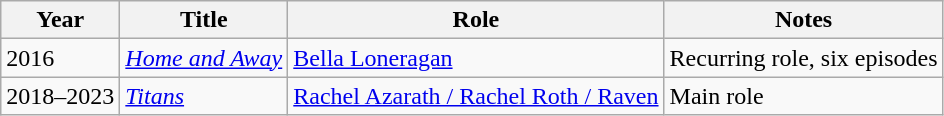<table class="wikitable sortable">
<tr>
<th>Year</th>
<th>Title</th>
<th>Role</th>
<th class="unsortable">Notes</th>
</tr>
<tr>
<td>2016</td>
<td><em><a href='#'>Home and Away</a></em></td>
<td><a href='#'>Bella Loneragan</a></td>
<td>Recurring role, six episodes</td>
</tr>
<tr>
<td>2018–2023</td>
<td><em><a href='#'>Titans</a></em></td>
<td><a href='#'>Rachel Azarath / Rachel Roth / Raven</a></td>
<td>Main role</td>
</tr>
</table>
